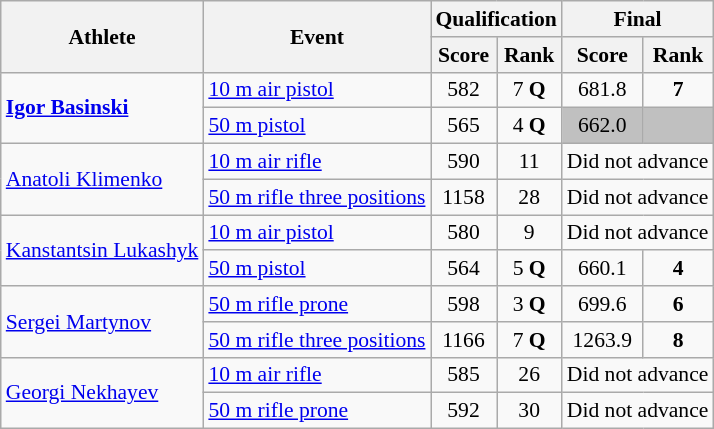<table class="wikitable" style="font-size:90%">
<tr>
<th rowspan="2">Athlete</th>
<th rowspan="2">Event</th>
<th colspan="2">Qualification</th>
<th colspan="2">Final</th>
</tr>
<tr>
<th>Score</th>
<th>Rank</th>
<th>Score</th>
<th>Rank</th>
</tr>
<tr>
<td rowspan=2><strong><a href='#'>Igor Basinski</a></strong></td>
<td><a href='#'>10 m air pistol</a></td>
<td align="center">582</td>
<td align="center">7 <strong>Q</strong></td>
<td align="center">681.8</td>
<td align="center"><strong>7</strong></td>
</tr>
<tr>
<td><a href='#'>50 m pistol</a></td>
<td align="center">565</td>
<td align="center">4 <strong>Q</strong></td>
<td align="center" bgcolor='silver'>662.0</td>
<td align="center" bgcolor='silver'></td>
</tr>
<tr>
<td rowspan=2><a href='#'>Anatoli Klimenko</a></td>
<td><a href='#'>10 m air rifle</a></td>
<td align="center">590</td>
<td align="center">11</td>
<td colspan="2"  align="center">Did not advance</td>
</tr>
<tr>
<td><a href='#'>50 m rifle three positions</a></td>
<td align="center">1158</td>
<td align="center">28</td>
<td colspan="2"  align="center">Did not advance</td>
</tr>
<tr>
<td rowspan=2><a href='#'>Kanstantsin Lukashyk</a></td>
<td><a href='#'>10 m air pistol</a></td>
<td align="center">580</td>
<td align="center">9</td>
<td colspan="2"  align="center">Did not advance</td>
</tr>
<tr>
<td><a href='#'>50 m pistol</a></td>
<td align="center">564</td>
<td align="center">5 <strong>Q</strong></td>
<td align="center">660.1</td>
<td align="center"><strong>4</strong></td>
</tr>
<tr>
<td rowspan=2><a href='#'>Sergei Martynov</a></td>
<td><a href='#'>50 m rifle prone</a></td>
<td align="center">598</td>
<td align="center">3 <strong>Q</strong></td>
<td align="center">699.6</td>
<td align="center"><strong>6</strong></td>
</tr>
<tr>
<td><a href='#'>50 m rifle three positions</a></td>
<td align="center">1166</td>
<td align="center">7 <strong>Q</strong></td>
<td align="center">1263.9</td>
<td align="center"><strong>8</strong></td>
</tr>
<tr>
<td rowspan=2><a href='#'>Georgi Nekhayev</a></td>
<td><a href='#'>10 m air rifle</a></td>
<td align="center">585</td>
<td align="center">26</td>
<td colspan="2"  align="center">Did not advance</td>
</tr>
<tr>
<td><a href='#'>50 m rifle prone</a></td>
<td align="center">592</td>
<td align="center">30</td>
<td colspan="2"  align="center">Did not advance</td>
</tr>
</table>
